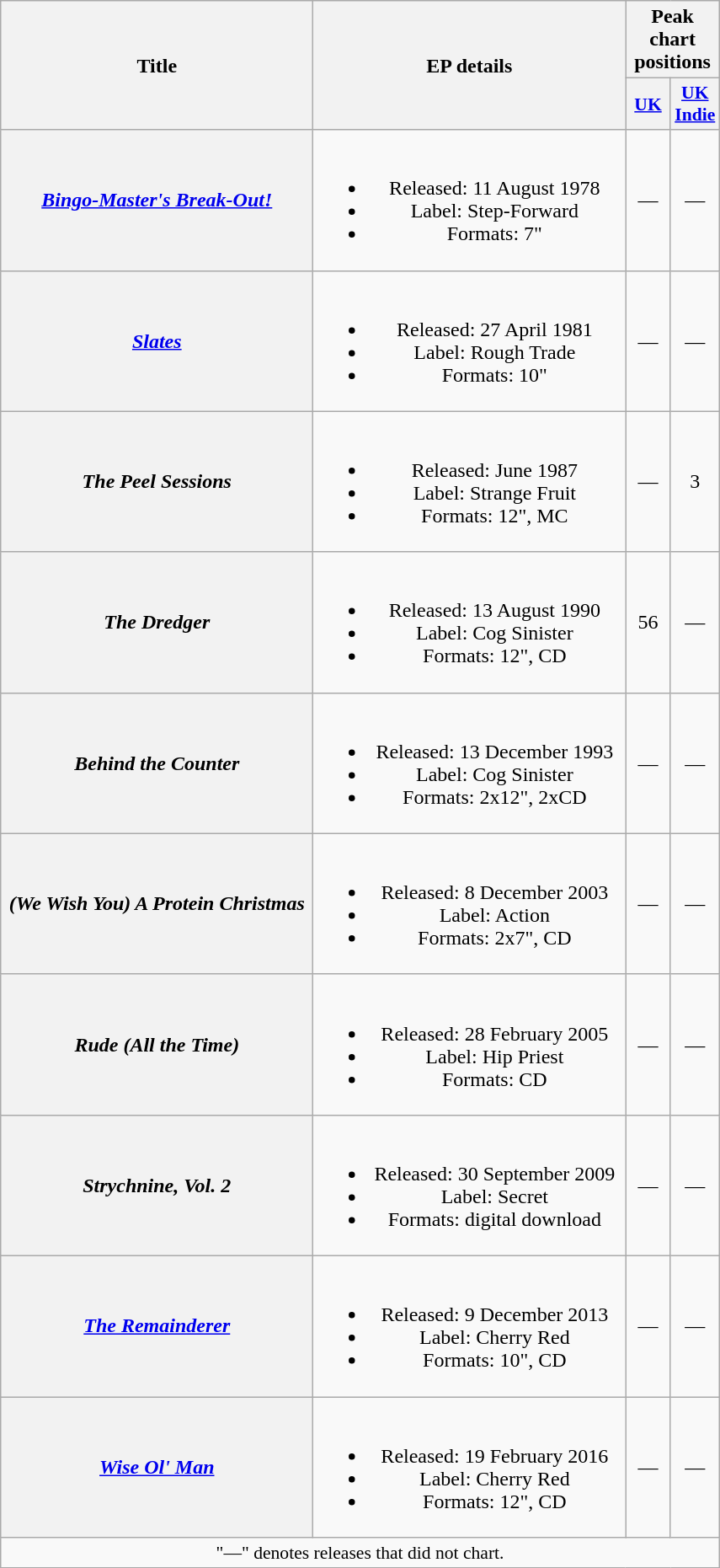<table class="wikitable plainrowheaders" style="text-align:center;">
<tr>
<th rowspan="2" scope="col" style="width:15em;">Title</th>
<th rowspan="2" scope="col" style="width:15em;">EP details</th>
<th colspan="2">Peak chart positions</th>
</tr>
<tr>
<th scope="col" style="width:2em;font-size:90%;"><a href='#'>UK</a><br></th>
<th scope="col" style="width:2em;font-size:90%;"><a href='#'>UK Indie</a><br></th>
</tr>
<tr>
<th scope="row"><em><a href='#'>Bingo-Master's Break-Out!</a></em></th>
<td><br><ul><li>Released: 11 August 1978</li><li>Label: Step-Forward</li><li>Formats: 7"</li></ul></td>
<td>—</td>
<td>—</td>
</tr>
<tr>
<th scope="row"><em><a href='#'>Slates</a></em></th>
<td><br><ul><li>Released: 27 April 1981</li><li>Label: Rough Trade</li><li>Formats: 10"</li></ul></td>
<td>—</td>
<td>—</td>
</tr>
<tr>
<th scope="row"><em>The Peel Sessions</em></th>
<td><br><ul><li>Released: June 1987</li><li>Label: Strange Fruit</li><li>Formats: 12", MC</li></ul></td>
<td>—</td>
<td>3</td>
</tr>
<tr>
<th scope="row"><em>The Dredger</em></th>
<td><br><ul><li>Released: 13 August 1990</li><li>Label: Cog Sinister</li><li>Formats: 12", CD</li></ul></td>
<td>56</td>
<td>—</td>
</tr>
<tr>
<th scope="row"><em>Behind the Counter</em></th>
<td><br><ul><li>Released: 13 December 1993</li><li>Label: Cog Sinister</li><li>Formats: 2x12", 2xCD</li></ul></td>
<td>—</td>
<td>—</td>
</tr>
<tr>
<th scope="row"><em>(We Wish You) A Protein Christmas</em></th>
<td><br><ul><li>Released: 8 December 2003</li><li>Label: Action</li><li>Formats: 2x7", CD</li></ul></td>
<td>—</td>
<td>—</td>
</tr>
<tr>
<th scope="row"><em>Rude (All the Time)</em></th>
<td><br><ul><li>Released: 28 February 2005</li><li>Label: Hip Priest</li><li>Formats: CD</li></ul></td>
<td>—</td>
<td>—</td>
</tr>
<tr>
<th scope="row"><em>Strychnine, Vol. 2</em></th>
<td><br><ul><li>Released: 30 September 2009</li><li>Label: Secret</li><li>Formats: digital download</li></ul></td>
<td>—</td>
<td>—</td>
</tr>
<tr>
<th scope="row"><em><a href='#'>The Remainderer</a></em></th>
<td><br><ul><li>Released: 9 December 2013</li><li>Label: Cherry Red</li><li>Formats: 10", CD</li></ul></td>
<td>—</td>
<td>—</td>
</tr>
<tr>
<th scope="row"><em><a href='#'>Wise Ol' Man</a></em></th>
<td><br><ul><li>Released: 19 February 2016</li><li>Label: Cherry Red</li><li>Formats: 12", CD</li></ul></td>
<td>—</td>
<td>—</td>
</tr>
<tr>
<td colspan="4" style="font-size:90%">"—" denotes releases that did not chart.</td>
</tr>
</table>
